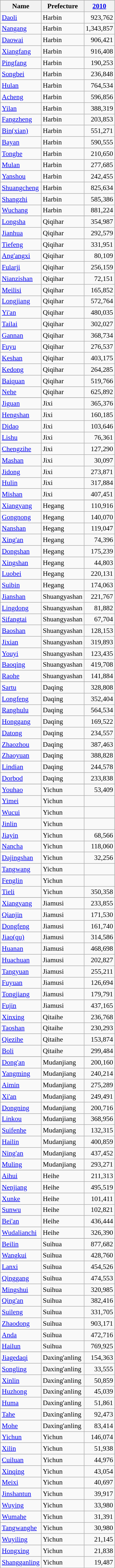<table class="wikitable sortable" style="font-size:90%;" align="center">
<tr>
<th>Name</th>
<th>Prefecture</th>
<th><a href='#'>2010</a></th>
</tr>
<tr>
<td><a href='#'>Daoli</a></td>
<td>Harbin</td>
<td style="text-align: right;">923,762</td>
</tr>
<tr>
<td><a href='#'>Nangang</a></td>
<td>Harbin</td>
<td style="text-align: right;">1,343,857</td>
</tr>
<tr>
<td><a href='#'>Daowai</a></td>
<td>Harbin</td>
<td style="text-align: right;">906,421</td>
</tr>
<tr>
<td><a href='#'>Xiangfang</a></td>
<td>Harbin</td>
<td style="text-align: right;">916,408</td>
</tr>
<tr>
<td><a href='#'>Pingfang</a></td>
<td>Harbin</td>
<td style="text-align: right;">190,253</td>
</tr>
<tr>
<td><a href='#'>Songbei</a></td>
<td>Harbin</td>
<td style="text-align: right;">236,848</td>
</tr>
<tr>
<td><a href='#'>Hulan</a></td>
<td>Harbin</td>
<td style="text-align: right;">764,534</td>
</tr>
<tr>
<td><a href='#'>Acheng</a></td>
<td>Harbin</td>
<td style="text-align: right;">596,856</td>
</tr>
<tr>
<td><a href='#'>Yilan</a></td>
<td>Harbin</td>
<td style="text-align: right;">388,319</td>
</tr>
<tr>
<td><a href='#'>Fangzheng</a></td>
<td>Harbin</td>
<td style="text-align: right;">203,853</td>
</tr>
<tr>
<td><a href='#'>Bin(xian)</a></td>
<td>Harbin</td>
<td style="text-align: right;">551,271</td>
</tr>
<tr>
<td><a href='#'>Bayan</a></td>
<td>Harbin</td>
<td style="text-align: right;">590,555</td>
</tr>
<tr>
<td><a href='#'>Tonghe</a></td>
<td>Harbin</td>
<td style="text-align: right;">210,650</td>
</tr>
<tr>
<td><a href='#'>Mulan</a></td>
<td>Harbin</td>
<td style="text-align: right;">277,685</td>
</tr>
<tr>
<td><a href='#'>Yanshou</a></td>
<td>Harbin</td>
<td style="text-align: right;">242,455</td>
</tr>
<tr>
<td><a href='#'>Shuangcheng</a></td>
<td>Harbin</td>
<td style="text-align: right;">825,634</td>
</tr>
<tr>
<td><a href='#'>Shangzhi</a></td>
<td>Harbin</td>
<td style="text-align: right;">585,386</td>
</tr>
<tr>
<td><a href='#'>Wuchang</a></td>
<td>Harbin</td>
<td style="text-align: right;">881,224</td>
</tr>
<tr>
</tr>
<tr>
<td><a href='#'>Longsha</a></td>
<td>Qiqihar</td>
<td style="text-align: right;">354,987</td>
</tr>
<tr>
<td><a href='#'>Jianhua</a></td>
<td>Qiqihar</td>
<td style="text-align: right;">292,579</td>
</tr>
<tr>
<td><a href='#'>Tiefeng</a></td>
<td>Qiqihar</td>
<td style="text-align: right;">331,951</td>
</tr>
<tr>
<td><a href='#'>Ang'angxi</a></td>
<td>Qiqihar</td>
<td style="text-align: right;">80,109</td>
</tr>
<tr>
<td><a href='#'>Fularji</a></td>
<td>Qiqihar</td>
<td style="text-align: right;">256,159</td>
</tr>
<tr>
<td><a href='#'>Nianzishan</a></td>
<td>Qiqihar</td>
<td style="text-align: right;">72,151</td>
</tr>
<tr>
<td><a href='#'>Meilisi</a></td>
<td>Qiqihar</td>
<td style="text-align: right;">165,852</td>
</tr>
<tr>
<td><a href='#'>Longjiang</a></td>
<td>Qiqihar</td>
<td style="text-align: right;">572,764</td>
</tr>
<tr>
<td><a href='#'>Yi'an</a></td>
<td>Qiqihar</td>
<td style="text-align: right;">480,035</td>
</tr>
<tr>
<td><a href='#'>Tailai</a></td>
<td>Qiqihar</td>
<td style="text-align: right;">302,027</td>
</tr>
<tr>
<td><a href='#'>Gannan</a></td>
<td>Qiqihar</td>
<td style="text-align: right;">368,734</td>
</tr>
<tr>
<td><a href='#'>Fuyu</a></td>
<td>Qiqihar</td>
<td style="text-align: right;">276,537</td>
</tr>
<tr>
<td><a href='#'>Keshan</a></td>
<td>Qiqihar</td>
<td style="text-align: right;">403,175</td>
</tr>
<tr>
<td><a href='#'>Kedong</a></td>
<td>Qiqihar</td>
<td style="text-align: right;">264,285</td>
</tr>
<tr>
<td><a href='#'>Baiquan</a></td>
<td>Qiqihar</td>
<td style="text-align: right;">519,766</td>
</tr>
<tr>
<td><a href='#'>Nehe</a></td>
<td>Qiqihar</td>
<td style="text-align: right;">625,892</td>
</tr>
<tr>
</tr>
<tr>
<td><a href='#'>Jiguan</a></td>
<td>Jixi</td>
<td style="text-align: right;">365,376</td>
</tr>
<tr>
<td><a href='#'>Hengshan</a></td>
<td>Jixi</td>
<td style="text-align: right;">160,185</td>
</tr>
<tr>
<td><a href='#'>Didao</a></td>
<td>Jixi</td>
<td style="text-align: right;">103,646</td>
</tr>
<tr>
<td><a href='#'>Lishu</a></td>
<td>Jixi</td>
<td style="text-align: right;">76,361</td>
</tr>
<tr>
<td><a href='#'>Chengzihe</a></td>
<td>Jixi</td>
<td style="text-align: right;">127,290</td>
</tr>
<tr>
<td><a href='#'>Mashan</a></td>
<td>Jixi</td>
<td style="text-align: right;">30,097</td>
</tr>
<tr>
<td><a href='#'>Jidong</a></td>
<td>Jixi</td>
<td style="text-align: right;">273,871</td>
</tr>
<tr>
<td><a href='#'>Hulin</a></td>
<td>Jixi</td>
<td style="text-align: right;">317,884</td>
</tr>
<tr>
<td><a href='#'>Mishan</a></td>
<td>Jixi</td>
<td style="text-align: right;">407,451</td>
</tr>
<tr>
</tr>
<tr>
<td><a href='#'>Xiangyang</a></td>
<td>Hegang</td>
<td style="text-align: right;">110,916</td>
</tr>
<tr>
<td><a href='#'>Gongnong</a></td>
<td>Hegang</td>
<td style="text-align: right;">140,070</td>
</tr>
<tr>
<td><a href='#'>Nanshan</a></td>
<td>Hegang</td>
<td style="text-align: right;">119,047</td>
</tr>
<tr>
<td><a href='#'>Xing'an</a></td>
<td>Hegang</td>
<td style="text-align: right;">74,396</td>
</tr>
<tr>
<td><a href='#'>Dongshan</a></td>
<td>Hegang</td>
<td style="text-align: right;">175,239</td>
</tr>
<tr>
<td><a href='#'>Xingshan</a></td>
<td>Hegang</td>
<td style="text-align: right;">44,803</td>
</tr>
<tr>
<td><a href='#'>Luobei</a></td>
<td>Hegang</td>
<td style="text-align: right;">220,131</td>
</tr>
<tr>
<td><a href='#'>Suibin</a></td>
<td>Hegang</td>
<td style="text-align: right;">174,063</td>
</tr>
<tr>
</tr>
<tr>
<td><a href='#'>Jianshan</a></td>
<td>Shuangyashan</td>
<td style="text-align: right;">221,767</td>
</tr>
<tr>
<td><a href='#'>Lingdong</a></td>
<td>Shuangyashan</td>
<td style="text-align: right;">81,882</td>
</tr>
<tr>
<td><a href='#'>Sifangtai</a></td>
<td>Shuangyashan</td>
<td style="text-align: right;">67,704</td>
</tr>
<tr>
<td><a href='#'>Baoshan</a></td>
<td>Shuangyashan</td>
<td style="text-align: right;">128,153</td>
</tr>
<tr>
<td><a href='#'>Jixian</a></td>
<td>Shuangyashan</td>
<td style="text-align: right;">319,893</td>
</tr>
<tr>
<td><a href='#'>Youyi</a></td>
<td>Shuangyashan</td>
<td style="text-align: right;">123,435</td>
</tr>
<tr>
<td><a href='#'>Baoqing</a></td>
<td>Shuangyashan</td>
<td style="text-align: right;">419,708</td>
</tr>
<tr>
<td><a href='#'>Raohe</a></td>
<td>Shuangyashan</td>
<td style="text-align: right;">141,884</td>
</tr>
<tr>
</tr>
<tr>
<td><a href='#'>Sartu</a></td>
<td>Daqing</td>
<td style="text-align: right;">328,808</td>
</tr>
<tr>
<td><a href='#'>Longfeng</a></td>
<td>Daqing</td>
<td style="text-align: right;">352,404</td>
</tr>
<tr>
<td><a href='#'>Ranghulu</a></td>
<td>Daqing</td>
<td style="text-align: right;">564,534</td>
</tr>
<tr>
<td><a href='#'>Honggang</a></td>
<td>Daqing</td>
<td style="text-align: right;">169,522</td>
</tr>
<tr>
<td><a href='#'>Datong</a></td>
<td>Daqing</td>
<td style="text-align: right;">234,557</td>
</tr>
<tr>
<td><a href='#'>Zhaozhou</a></td>
<td>Daqing</td>
<td style="text-align: right;">387,463</td>
</tr>
<tr>
<td><a href='#'>Zhaoyuan</a></td>
<td>Daqing</td>
<td style="text-align: right;">388,828</td>
</tr>
<tr>
<td><a href='#'>Lindian</a></td>
<td>Daqing</td>
<td style="text-align: right;">244,578</td>
</tr>
<tr>
<td><a href='#'>Dorbod</a></td>
<td>Daqing</td>
<td style="text-align: right;">233,838</td>
</tr>
<tr>
</tr>
<tr>
<td><a href='#'>Youhao</a></td>
<td>Yichun</td>
<td style="text-align: right;">53,409</td>
</tr>
<tr>
<td><a href='#'>Yimei</a></td>
<td>Yichun</td>
<td style="text-align: right;"></td>
</tr>
<tr>
<td><a href='#'>Wucui</a></td>
<td>Yichun</td>
<td style="text-align: right;"></td>
</tr>
<tr>
<td><a href='#'>Jinlin</a></td>
<td>Yichun</td>
<td style="text-align: right;"></td>
</tr>
<tr>
<td><a href='#'>Jiayin</a></td>
<td>Yichun</td>
<td style="text-align: right;">68,566</td>
</tr>
<tr>
<td><a href='#'>Nancha</a></td>
<td>Yichun</td>
<td style="text-align: right;">118,060</td>
</tr>
<tr>
<td><a href='#'>Dajingshan</a></td>
<td>Yichun</td>
<td style="text-align: right;">32,256</td>
</tr>
<tr>
<td><a href='#'>Tangwang</a></td>
<td>Yichun</td>
<td style="text-align: right;"></td>
</tr>
<tr>
<td><a href='#'>Fenglin</a></td>
<td>Yichun</td>
<td style="text-align: right;"></td>
</tr>
<tr>
<td><a href='#'>Tieli</a></td>
<td>Yichun</td>
<td style="text-align: right;">350,358</td>
</tr>
<tr>
</tr>
<tr>
<td><a href='#'>Xiangyang</a></td>
<td>Jiamusi</td>
<td style="text-align: right;">233,855</td>
</tr>
<tr>
<td><a href='#'>Qianjin</a></td>
<td>Jiamusi</td>
<td style="text-align: right;">171,530</td>
</tr>
<tr>
<td><a href='#'>Dongfeng</a></td>
<td>Jiamusi</td>
<td style="text-align: right;">161,740</td>
</tr>
<tr>
<td><a href='#'>Jiao(qu)</a></td>
<td>Jiamusi</td>
<td style="text-align: right;">314,586</td>
</tr>
<tr>
<td><a href='#'>Huanan</a></td>
<td>Jiamusi</td>
<td style="text-align: right;">468,698</td>
</tr>
<tr>
<td><a href='#'>Huachuan</a></td>
<td>Jiamusi</td>
<td style="text-align: right;">202,827</td>
</tr>
<tr>
<td><a href='#'>Tangyuan</a></td>
<td>Jiamusi</td>
<td style="text-align: right;">255,211</td>
</tr>
<tr>
<td><a href='#'>Fuyuan</a></td>
<td>Jiamusi</td>
<td style="text-align: right;">126,694</td>
</tr>
<tr>
<td><a href='#'>Tongjiang</a></td>
<td>Jiamusi</td>
<td style="text-align: right;">179,791</td>
</tr>
<tr>
<td><a href='#'>Fujin</a></td>
<td>Jiamusi</td>
<td style="text-align: right;">437,165</td>
</tr>
<tr>
</tr>
<tr>
<td><a href='#'>Xinxing</a></td>
<td>Qitaihe</td>
<td style="text-align: right;">236,768</td>
</tr>
<tr>
<td><a href='#'>Taoshan</a></td>
<td>Qitaihe</td>
<td style="text-align: right;">230,293</td>
</tr>
<tr>
<td><a href='#'>Qiezihe</a></td>
<td>Qitaihe</td>
<td style="text-align: right;">153,874</td>
</tr>
<tr>
<td><a href='#'>Boli</a></td>
<td>Qitaihe</td>
<td style="text-align: right;">299,484</td>
</tr>
<tr>
</tr>
<tr>
<td><a href='#'>Dong'an</a></td>
<td>Mudanjiang</td>
<td style="text-align: right;">200,160</td>
</tr>
<tr>
<td><a href='#'>Yangming</a></td>
<td>Mudanjiang</td>
<td style="text-align: right;">240,214</td>
</tr>
<tr>
<td><a href='#'>Aimin</a></td>
<td>Mudanjiang</td>
<td style="text-align: right;">275,289</td>
</tr>
<tr>
<td><a href='#'>Xi'an</a></td>
<td>Mudanjiang</td>
<td style="text-align: right;">249,491</td>
</tr>
<tr>
<td><a href='#'>Dongning</a></td>
<td>Mudanjiang</td>
<td style="text-align: right;">200,716</td>
</tr>
<tr>
<td><a href='#'>Linkou</a></td>
<td>Mudanjiang</td>
<td style="text-align: right;">368,956</td>
</tr>
<tr>
<td><a href='#'>Suifenhe</a></td>
<td>Mudanjiang</td>
<td style="text-align: right;">132,315</td>
</tr>
<tr>
<td><a href='#'>Hailin</a></td>
<td>Mudanjiang</td>
<td style="text-align: right;">400,859</td>
</tr>
<tr>
<td><a href='#'>Ning'an</a></td>
<td>Mudanjiang</td>
<td style="text-align: right;">437,452</td>
</tr>
<tr>
<td><a href='#'>Muling</a></td>
<td>Mudanjiang</td>
<td style="text-align: right;">293,271</td>
</tr>
<tr>
</tr>
<tr>
<td><a href='#'>Aihui</a></td>
<td>Heihe</td>
<td style="text-align: right;">211,313</td>
</tr>
<tr>
<td><a href='#'>Nenjiang</a></td>
<td>Heihe</td>
<td style="text-align: right;">495,519</td>
</tr>
<tr>
<td><a href='#'>Xunke</a></td>
<td>Heihe</td>
<td style="text-align: right;">101,411</td>
</tr>
<tr>
<td><a href='#'>Sunwu</a></td>
<td>Heihe</td>
<td style="text-align: right;">102,821</td>
</tr>
<tr>
<td><a href='#'>Bei'an</a></td>
<td>Heihe</td>
<td style="text-align: right;">436,444</td>
</tr>
<tr>
<td><a href='#'>Wudalianchi</a></td>
<td>Heihe</td>
<td style="text-align: right;">326,390</td>
</tr>
<tr>
</tr>
<tr>
<td><a href='#'>Beilin</a></td>
<td>Suihua</td>
<td style="text-align: right;">877,682</td>
</tr>
<tr>
<td><a href='#'>Wangkui</a></td>
<td>Suihua</td>
<td style="text-align: right;">428,760</td>
</tr>
<tr>
<td><a href='#'>Lanxi</a></td>
<td>Suihua</td>
<td style="text-align: right;">454,526</td>
</tr>
<tr>
<td><a href='#'>Qinggang</a></td>
<td>Suihua</td>
<td style="text-align: right;">474,553</td>
</tr>
<tr>
<td><a href='#'>Mingshui</a></td>
<td>Suihua</td>
<td style="text-align: right;">320,985</td>
</tr>
<tr>
<td><a href='#'>Qing'an</a></td>
<td>Suihua</td>
<td style="text-align: right;">382,416</td>
</tr>
<tr>
<td><a href='#'>Suileng</a></td>
<td>Suihua</td>
<td style="text-align: right;">331,705</td>
</tr>
<tr>
<td><a href='#'>Zhaodong</a></td>
<td>Suihua</td>
<td style="text-align: right;">903,171</td>
</tr>
<tr>
<td><a href='#'>Anda</a></td>
<td>Suihua</td>
<td style="text-align: right;">472,716</td>
</tr>
<tr>
<td><a href='#'>Hailun</a></td>
<td>Suihua</td>
<td style="text-align: right;">769,925</td>
</tr>
<tr>
</tr>
<tr>
<td><a href='#'>Jiagedaqi</a></td>
<td>Daxing'anling</td>
<td style="text-align: right;">154,363</td>
</tr>
<tr>
<td><a href='#'>Songling</a></td>
<td>Daxing'anling</td>
<td style="text-align: right;">33,555</td>
</tr>
<tr>
<td><a href='#'>Xinlin</a></td>
<td>Daxing'anling</td>
<td style="text-align: right;">50,859</td>
</tr>
<tr>
<td><a href='#'>Huzhong</a></td>
<td>Daxing'anling</td>
<td style="text-align: right;">45,039</td>
</tr>
<tr>
<td><a href='#'>Huma</a></td>
<td>Daxing'anling</td>
<td style="text-align: right;">51,861</td>
</tr>
<tr>
<td><a href='#'>Tahe</a></td>
<td>Daxing'anling</td>
<td style="text-align: right;">92,473</td>
</tr>
<tr>
<td><a href='#'>Mohe</a></td>
<td>Daxing'anling</td>
<td style="text-align: right;">83,414</td>
</tr>
<tr>
<td><a href='#'>Yichun</a> </td>
<td>Yichun</td>
<td style="text-align: right;">146,074</td>
</tr>
<tr>
<td><a href='#'>Xilin</a> </td>
<td>Yichun</td>
<td style="text-align: right;">51,938</td>
</tr>
<tr>
<td><a href='#'>Cuiluan</a> </td>
<td>Yichun</td>
<td style="text-align: right;">44,976</td>
</tr>
<tr>
<td><a href='#'>Xinqing</a> </td>
<td>Yichun</td>
<td style="text-align: right;">43,054</td>
</tr>
<tr>
<td><a href='#'>Meixi</a> </td>
<td>Yichun</td>
<td style="text-align: right;">40,697</td>
</tr>
<tr>
<td><a href='#'>Jinshantun</a> </td>
<td>Yichun</td>
<td style="text-align: right;">39,917</td>
</tr>
<tr>
<td><a href='#'>Wuying</a> </td>
<td>Yichun</td>
<td style="text-align: right;">33,980</td>
</tr>
<tr>
<td><a href='#'>Wumahe</a> </td>
<td>Yichun</td>
<td style="text-align: right;">31,391</td>
</tr>
<tr>
<td><a href='#'>Tangwanghe</a> </td>
<td>Yichun</td>
<td style="text-align: right;">30,980</td>
</tr>
<tr>
<td><a href='#'>Wuyiling</a> </td>
<td>Yichun</td>
<td style="text-align: right;">21,145</td>
</tr>
<tr>
<td><a href='#'>Hongxing</a> </td>
<td>Yichun</td>
<td style="text-align: right;">21,838</td>
</tr>
<tr>
<td><a href='#'>Shangganling</a> </td>
<td>Yichun</td>
<td style="text-align: right;">19,487</td>
</tr>
</table>
